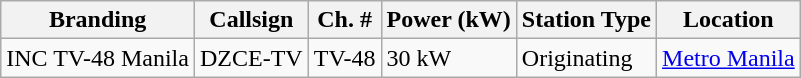<table class="wikitable">
<tr>
<th>Branding</th>
<th>Callsign</th>
<th>Ch. #</th>
<th>Power (kW)</th>
<th>Station Type</th>
<th>Location</th>
</tr>
<tr>
<td>INC TV-48 Manila</td>
<td>DZCE-TV</td>
<td>TV-48</td>
<td>30 kW</td>
<td>Originating</td>
<td><a href='#'>Metro Manila</a></td>
</tr>
</table>
